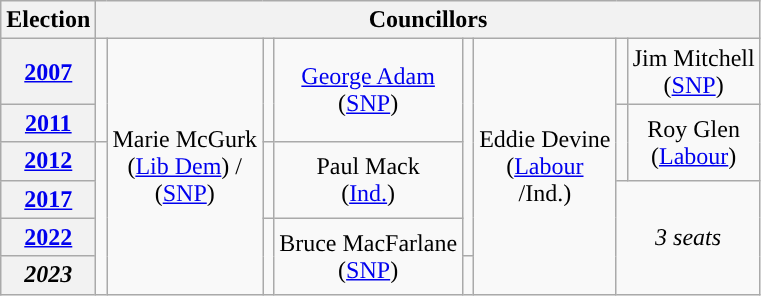<table class="wikitable" style="text-align:center">
<tr>
<th>Election</th>
<th colspan=8>Councillors</th>
</tr>
<tr>
<th><a href='#'>2007</a></th>
<td rowspan=2 style="color:inherit;background-color: "></td>
<td rowspan=6>Marie McGurk<br>(<a href='#'>Lib Dem</a>) /<br>(<a href='#'>SNP</a>)</td>
<td rowspan=2 style="color:inherit;background-color: "></td>
<td rowspan=2><a href='#'>George Adam</a><br>(<a href='#'>SNP</a>)</td>
<td rowspan=5 style="color:inherit;background-color: "></td>
<td rowspan=6>Eddie Devine<br>(<a href='#'>Labour</a><br>/Ind.)</td>
<td rowspan=1 style="color:inherit;background-color: "></td>
<td rowspan=1>Jim Mitchell<br>(<a href='#'>SNP</a>)</td>
</tr>
<tr>
<th><a href='#'>2011</a></th>
<td rowspan=2 style="color:inherit;background-color: "></td>
<td rowspan=2>Roy Glen<br>(<a href='#'>Labour</a>)</td>
</tr>
<tr>
<th><a href='#'>2012</a></th>
<td rowspan=4 style="color:inherit;background-color: "></td>
<td rowspan=2 style="color:inherit;background-color: "></td>
<td rowspan=2>Paul Mack<br>(<a href='#'>Ind.</a>)</td>
</tr>
<tr>
<th><a href='#'>2017</a></th>
<td rowspan=3; colspan=2><em>3 seats</em></td>
</tr>
<tr>
<th><a href='#'>2022</a></th>
<td rowspan=2 style="color:inherit;background-color: "></td>
<td rowspan=2>Bruce MacFarlane<br>(<a href='#'>SNP</a>)</td>
</tr>
<tr>
<th><em>2023</em></th>
<td rowspan=1 style="color:inherit;background-color: "></td>
</tr>
</table>
